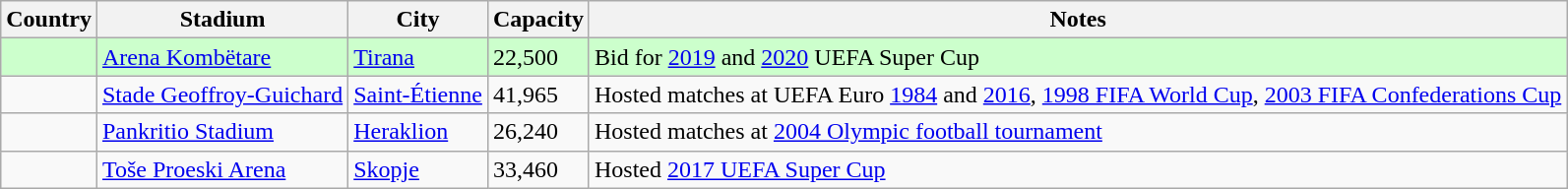<table class="wikitable sortable">
<tr>
<th>Country</th>
<th>Stadium</th>
<th>City</th>
<th>Capacity</th>
<th>Notes</th>
</tr>
<tr bgcolor=#ccffcc>
<td></td>
<td><a href='#'>Arena Kombëtare</a></td>
<td><a href='#'>Tirana</a></td>
<td>22,500</td>
<td>Bid for <a href='#'>2019</a> and <a href='#'>2020</a> UEFA Super Cup</td>
</tr>
<tr>
<td></td>
<td><a href='#'>Stade Geoffroy-Guichard</a></td>
<td><a href='#'>Saint-Étienne</a></td>
<td>41,965</td>
<td>Hosted matches at UEFA Euro <a href='#'>1984</a> and <a href='#'>2016</a>, <a href='#'>1998 FIFA World Cup</a>, <a href='#'>2003 FIFA Confederations Cup</a></td>
</tr>
<tr>
<td></td>
<td><a href='#'>Pankritio Stadium</a></td>
<td><a href='#'>Heraklion</a></td>
<td>26,240</td>
<td>Hosted matches at <a href='#'>2004 Olympic football tournament</a></td>
</tr>
<tr>
<td></td>
<td><a href='#'>Toše Proeski Arena</a></td>
<td><a href='#'>Skopje</a></td>
<td>33,460</td>
<td>Hosted <a href='#'>2017 UEFA Super Cup</a></td>
</tr>
</table>
